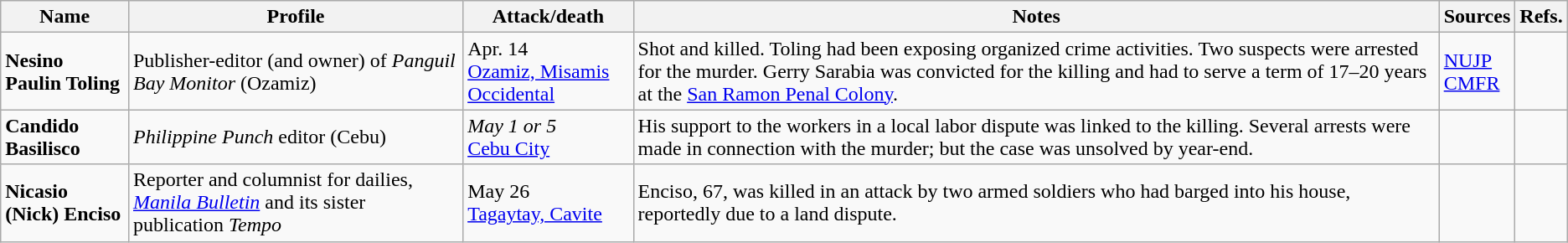<table class="wikitable">
<tr>
<th>Name</th>
<th>Profile</th>
<th>Attack/death</th>
<th>Notes</th>
<th>Sources</th>
<th>Refs.</th>
</tr>
<tr>
<td><strong>Nesino Paulin Toling</strong></td>
<td>Publisher-editor (and owner) of <em>Panguil Bay Monitor</em> (Ozamiz)</td>
<td>Apr. 14<br><a href='#'>Ozamiz, Misamis Occidental</a></td>
<td>Shot and killed. Toling had been exposing organized crime activities. Two suspects were arrested for the murder. Gerry Sarabia was convicted for the killing and had to serve a term of 17–20 years at the <a href='#'>San Ramon Penal Colony</a>.</td>
<td><a href='#'>NUJP</a><br><a href='#'>CMFR</a></td>
<td><br></td>
</tr>
<tr>
<td><strong>Candido Basilisco</strong></td>
<td><em>Philippine Punch</em> editor (Cebu)</td>
<td><em>May 1 or 5</em><br><a href='#'>Cebu City</a></td>
<td>His support to the workers in a local labor dispute was linked to the killing. Several arrests were made in connection with the murder; but the case was unsolved by year-end.</td>
<td></td>
<td></td>
</tr>
<tr>
<td><strong>Nicasio (Nick) Enciso</strong></td>
<td>Reporter and columnist for dailies, <em><a href='#'>Manila Bulletin</a></em> and its sister publication <em>Tempo</em><br></td>
<td>May 26<br><a href='#'>Tagaytay, Cavite</a></td>
<td>Enciso, 67, was killed in an attack by two armed soldiers who had barged into his house, reportedly due to a land dispute.</td>
<td></td>
<td></td>
</tr>
</table>
